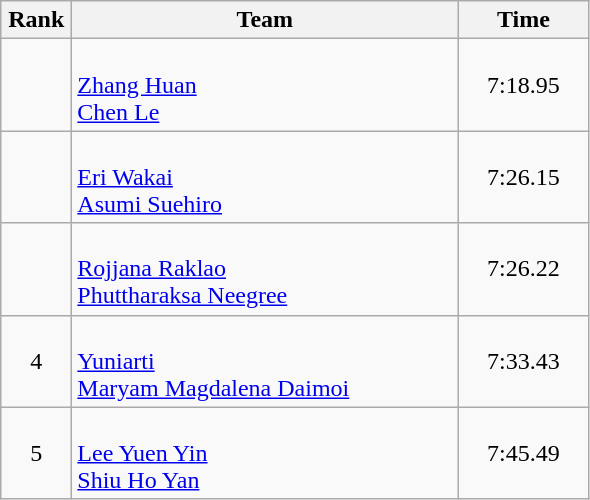<table class=wikitable style="text-align:center">
<tr>
<th width=40>Rank</th>
<th width=250>Team</th>
<th width=80>Time</th>
</tr>
<tr>
<td></td>
<td align=left><br><a href='#'>Zhang Huan</a><br><a href='#'>Chen Le</a></td>
<td>7:18.95</td>
</tr>
<tr>
<td></td>
<td align=left><br><a href='#'>Eri Wakai</a><br><a href='#'>Asumi Suehiro</a></td>
<td>7:26.15</td>
</tr>
<tr>
<td></td>
<td align=left><br><a href='#'>Rojjana Raklao</a><br><a href='#'>Phuttharaksa Neegree</a></td>
<td>7:26.22</td>
</tr>
<tr>
<td>4</td>
<td align=left><br><a href='#'>Yuniarti</a><br><a href='#'>Maryam Magdalena Daimoi</a></td>
<td>7:33.43</td>
</tr>
<tr>
<td>5</td>
<td align=left><br><a href='#'>Lee Yuen Yin</a><br><a href='#'>Shiu Ho Yan</a></td>
<td>7:45.49</td>
</tr>
</table>
